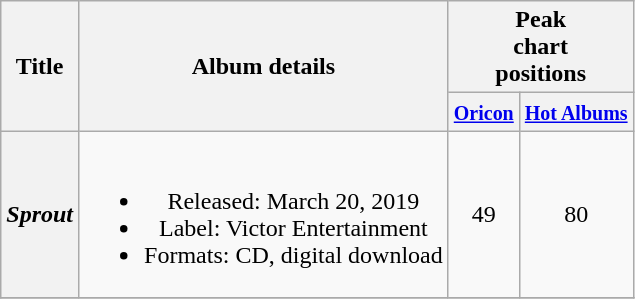<table class="wikitable plainrowheaders" style="text-align:center;">
<tr>
<th scope="col" rowspan="2">Title</th>
<th scope="col" rowspan="2">Album details</th>
<th scope="col" colspan="2">Peak <br> chart <br> positions</th>
</tr>
<tr>
<th scope="col"><small><a href='#'>Oricon</a></small></th>
<th scope="col"><small><a href='#'>Hot Albums</a></small></th>
</tr>
<tr>
<th scope="row"><em>Sprout</em></th>
<td><br><ul><li>Released: March 20, 2019</li><li>Label: Victor Entertainment</li><li>Formats: CD, digital download</li></ul></td>
<td>49</td>
<td>80</td>
</tr>
<tr>
</tr>
</table>
